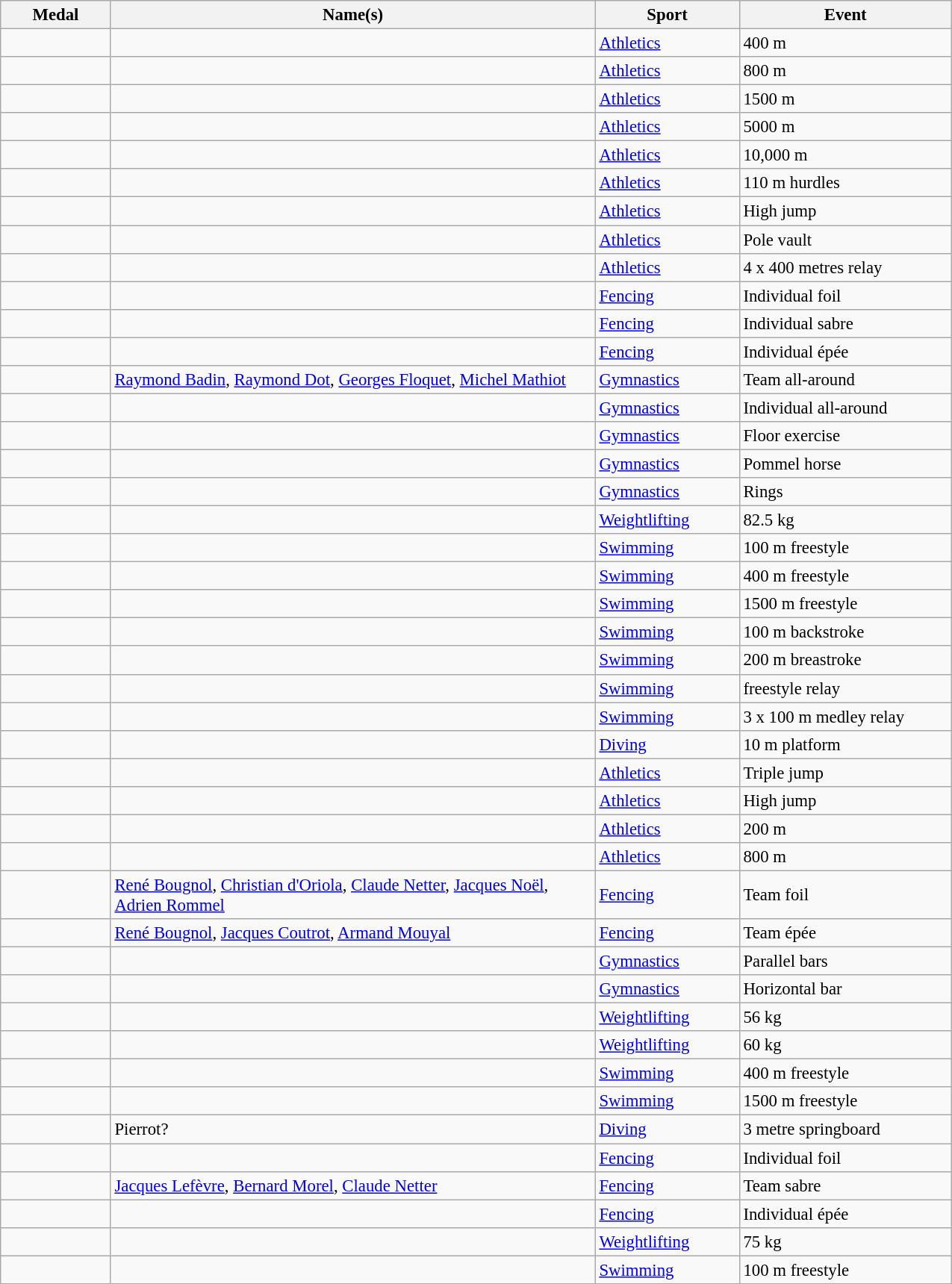<table class="wikitable sortable" style="font-size:95%">
<tr>
<th style="width:6em">Medal</th>
<th style="width:28em">Name(s)</th>
<th style="width:8em">Sport</th>
<th style="width:12em">Event</th>
</tr>
<tr>
<td></td>
<td></td>
<td><a href='#'>Athletics</a></td>
<td>400 m</td>
</tr>
<tr>
<td></td>
<td></td>
<td><a href='#'>Athletics</a></td>
<td>800 m</td>
</tr>
<tr>
<td></td>
<td></td>
<td><a href='#'>Athletics</a></td>
<td>1500 m</td>
</tr>
<tr>
<td></td>
<td></td>
<td><a href='#'>Athletics</a></td>
<td>5000 m</td>
</tr>
<tr>
<td></td>
<td></td>
<td><a href='#'>Athletics</a></td>
<td>10,000 m</td>
</tr>
<tr>
<td></td>
<td></td>
<td><a href='#'>Athletics</a></td>
<td>110 m hurdles</td>
</tr>
<tr>
<td></td>
<td></td>
<td><a href='#'>Athletics</a></td>
<td>High jump</td>
</tr>
<tr>
<td></td>
<td></td>
<td><a href='#'>Athletics</a></td>
<td>Pole vault</td>
</tr>
<tr>
<td></td>
<td><br></td>
<td><a href='#'>Athletics</a></td>
<td>4 x 400 metres relay</td>
</tr>
<tr>
<td></td>
<td></td>
<td><a href='#'>Fencing</a></td>
<td>Individual foil</td>
</tr>
<tr>
<td></td>
<td></td>
<td><a href='#'>Fencing</a></td>
<td>Individual sabre</td>
</tr>
<tr>
<td></td>
<td></td>
<td><a href='#'>Fencing</a></td>
<td>Individual épée</td>
</tr>
<tr>
<td></td>
<td><a href='#'>Raymond Badin</a>, <a href='#'>Raymond Dot</a>, <a href='#'>Georges Floquet</a>, <a href='#'>Michel Mathiot</a></td>
<td><a href='#'>Gymnastics</a></td>
<td>Team all-around</td>
</tr>
<tr>
<td></td>
<td></td>
<td><a href='#'>Gymnastics</a></td>
<td>Individual all-around</td>
</tr>
<tr>
<td></td>
<td></td>
<td><a href='#'>Gymnastics</a></td>
<td>Floor exercise</td>
</tr>
<tr>
<td></td>
<td></td>
<td><a href='#'>Gymnastics</a></td>
<td>Pommel horse</td>
</tr>
<tr>
<td></td>
<td></td>
<td><a href='#'>Gymnastics</a></td>
<td>Rings</td>
</tr>
<tr>
<td></td>
<td></td>
<td><a href='#'>Weightlifting</a></td>
<td>82.5 kg</td>
</tr>
<tr>
<td></td>
<td></td>
<td><a href='#'>Swimming</a></td>
<td>100 m freestyle</td>
</tr>
<tr>
<td></td>
<td></td>
<td><a href='#'>Swimming</a></td>
<td>400 m freestyle</td>
</tr>
<tr>
<td></td>
<td></td>
<td><a href='#'>Swimming</a></td>
<td>1500 m freestyle</td>
</tr>
<tr>
<td></td>
<td></td>
<td><a href='#'>Swimming</a></td>
<td>100 m backstroke</td>
</tr>
<tr>
<td></td>
<td></td>
<td><a href='#'>Swimming</a></td>
<td>200 m breastroke</td>
</tr>
<tr>
<td></td>
<td><br></td>
<td><a href='#'>Swimming</a></td>
<td> freestyle relay</td>
</tr>
<tr>
<td></td>
<td><br></td>
<td><a href='#'>Swimming</a></td>
<td>3 x 100 m medley relay</td>
</tr>
<tr>
<td></td>
<td></td>
<td><a href='#'>Diving</a></td>
<td>10 m platform</td>
</tr>
<tr>
<td></td>
<td></td>
<td><a href='#'>Athletics</a></td>
<td>Triple jump</td>
</tr>
<tr>
<td></td>
<td></td>
<td><a href='#'>Athletics</a></td>
<td>High jump</td>
</tr>
<tr>
<td></td>
<td></td>
<td><a href='#'>Athletics</a></td>
<td>200 m</td>
</tr>
<tr>
<td></td>
<td></td>
<td><a href='#'>Athletics</a></td>
<td>800 m</td>
</tr>
<tr>
<td></td>
<td><a href='#'>René Bougnol</a>, <a href='#'>Christian d'Oriola</a>, <a href='#'>Claude Netter</a>, <a href='#'>Jacques Noël</a>, <a href='#'>Adrien Rommel</a></td>
<td><a href='#'>Fencing</a></td>
<td>Team foil</td>
</tr>
<tr>
<td></td>
<td><a href='#'>René Bougnol</a>, <a href='#'>Jacques Coutrot</a>, <a href='#'>Armand Mouyal</a></td>
<td><a href='#'>Fencing</a></td>
<td>Team épée</td>
</tr>
<tr>
<td></td>
<td></td>
<td><a href='#'>Gymnastics</a></td>
<td>Parallel bars</td>
</tr>
<tr>
<td></td>
<td></td>
<td><a href='#'>Gymnastics</a></td>
<td>Horizontal bar</td>
</tr>
<tr>
<td></td>
<td></td>
<td><a href='#'>Weightlifting</a></td>
<td>56 kg</td>
</tr>
<tr>
<td></td>
<td></td>
<td><a href='#'>Weightlifting</a></td>
<td>60 kg</td>
</tr>
<tr>
<td></td>
<td></td>
<td><a href='#'>Swimming</a></td>
<td>400 m freestyle</td>
</tr>
<tr>
<td></td>
<td></td>
<td><a href='#'>Swimming</a></td>
<td>1500 m freestyle</td>
</tr>
<tr>
<td></td>
<td>Pierrot?</td>
<td><a href='#'>Diving</a></td>
<td>3 metre springboard</td>
</tr>
<tr>
<td></td>
<td></td>
<td><a href='#'>Fencing</a></td>
<td>Individual foil</td>
</tr>
<tr>
<td></td>
<td><a href='#'>Jacques Lefèvre</a>, <a href='#'>Bernard Morel</a>, <a href='#'>Claude Netter</a></td>
<td><a href='#'>Fencing</a></td>
<td>Team sabre</td>
</tr>
<tr>
<td></td>
<td></td>
<td><a href='#'>Fencing</a></td>
<td>Individual épée</td>
</tr>
<tr>
<td></td>
<td></td>
<td><a href='#'>Weightlifting</a></td>
<td>75 kg</td>
</tr>
<tr>
<td></td>
<td></td>
<td><a href='#'>Swimming</a></td>
<td>100 m freestyle</td>
</tr>
<tr>
</tr>
</table>
